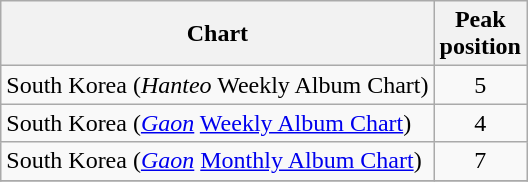<table class="wikitable sortable">
<tr>
<th>Chart</th>
<th>Peak <br> position</th>
</tr>
<tr>
<td>South Korea (<em>Hanteo</em> Weekly Album Chart)</td>
<td align=center>5</td>
</tr>
<tr>
<td>South Korea (<em><a href='#'>Gaon</a></em> <a href='#'>Weekly Album Chart</a>)</td>
<td align=center>4</td>
</tr>
<tr>
<td>South Korea (<em><a href='#'>Gaon</a></em> <a href='#'>Monthly Album Chart</a>)</td>
<td align=center>7</td>
</tr>
<tr>
</tr>
</table>
